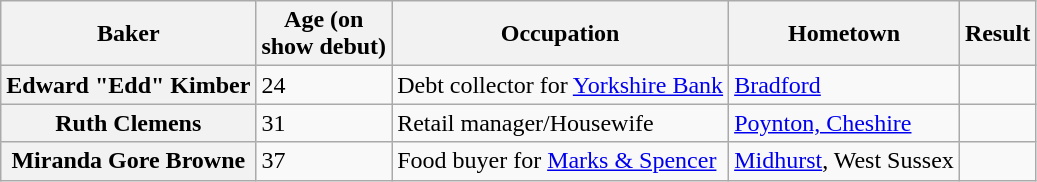<table class="wikitable col2center">
<tr>
<th scope="col">Baker</th>
<th scope="col">Age (on<br>show debut)</th>
<th scope="col">Occupation</th>
<th scope="col">Hometown</th>
<th scope="col">Result</th>
</tr>
<tr>
<th scope="row">Edward "Edd" Kimber</th>
<td>24</td>
<td>Debt collector for <a href='#'>Yorkshire Bank</a></td>
<td><a href='#'>Bradford</a></td>
<td></td>
</tr>
<tr>
<th scope="row">Ruth Clemens</th>
<td>31</td>
<td>Retail manager/Housewife</td>
<td><a href='#'>Poynton, Cheshire</a></td>
<td></td>
</tr>
<tr>
<th scope="row">Miranda Gore Browne</th>
<td>37</td>
<td>Food buyer for <a href='#'>Marks & Spencer</a></td>
<td><a href='#'>Midhurst</a>, West Sussex</td>
<td></td>
</tr>
</table>
